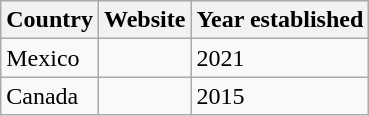<table class="wikitable">
<tr>
<th>Country</th>
<th>Website</th>
<th>Year established</th>
</tr>
<tr>
<td> Mexico</td>
<td></td>
<td>2021</td>
</tr>
<tr>
<td> Canada</td>
<td></td>
<td>2015</td>
</tr>
</table>
